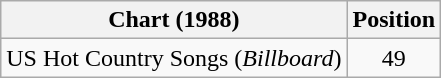<table class="wikitable">
<tr>
<th>Chart (1988)</th>
<th>Position</th>
</tr>
<tr>
<td>US Hot Country Songs (<em>Billboard</em>)</td>
<td align="center">49</td>
</tr>
</table>
